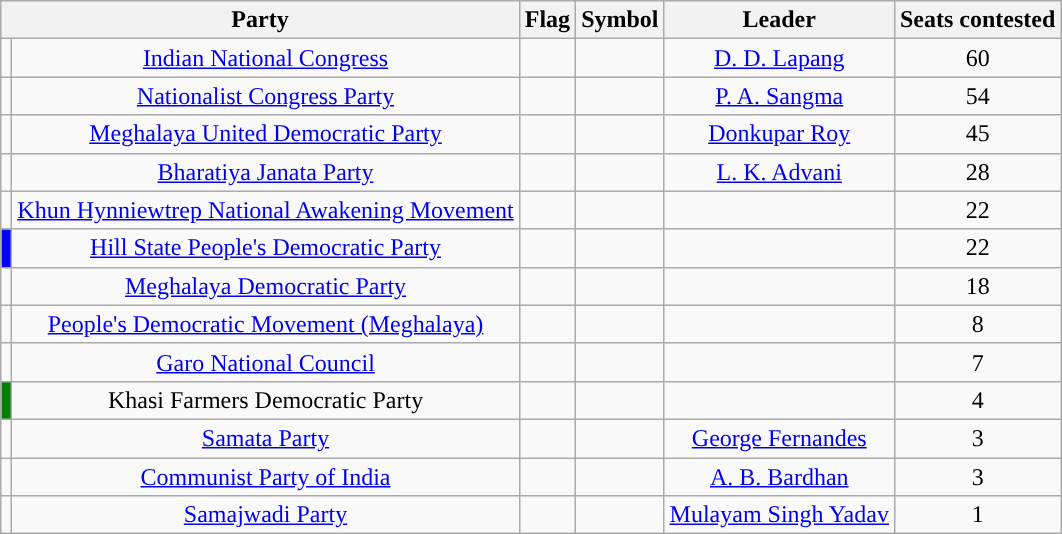<table class="wikitable" style="text-align:center;">
<tr>
<th colspan="2">Party</th>
<th>Flag</th>
<th>Symbol</th>
<th>Leader</th>
<th>Seats contested</th>
</tr>
<tr>
<td></td>
<td><a href='#'>Indian National Congress</a></td>
<td></td>
<td></td>
<td><a href='#'>D. D. Lapang</a></td>
<td>60</td>
</tr>
<tr>
<td></td>
<td><a href='#'>Nationalist Congress Party</a></td>
<td></td>
<td></td>
<td><a href='#'>P. A. Sangma</a></td>
<td>54</td>
</tr>
<tr>
<td></td>
<td><a href='#'>Meghalaya United Democratic Party</a></td>
<td></td>
<td></td>
<td><a href='#'>Donkupar Roy</a></td>
<td>45</td>
</tr>
<tr>
<td></td>
<td><a href='#'>Bharatiya Janata Party</a></td>
<td></td>
<td></td>
<td><a href='#'>L. K. Advani</a></td>
<td>28</td>
</tr>
<tr>
<td></td>
<td><a href='#'>Khun Hynniewtrep National Awakening Movement</a></td>
<td></td>
<td></td>
<td></td>
<td>22</td>
</tr>
<tr>
<td style="background-color: blue;"></td>
<td><a href='#'>Hill State People's Democratic Party</a></td>
<td></td>
<td></td>
<td></td>
<td>22</td>
</tr>
<tr>
<td></td>
<td><a href='#'>Meghalaya Democratic Party</a></td>
<td></td>
<td></td>
<td></td>
<td>18</td>
</tr>
<tr>
<td></td>
<td><a href='#'>People's Democratic Movement (Meghalaya)</a></td>
<td></td>
<td></td>
<td></td>
<td>8</td>
</tr>
<tr>
<td></td>
<td><a href='#'>Garo National Council</a></td>
<td></td>
<td></td>
<td></td>
<td>7</td>
</tr>
<tr>
<td style="background-color: green;"></td>
<td>Khasi Farmers Democratic Party</td>
<td></td>
<td></td>
<td></td>
<td>4</td>
</tr>
<tr>
<td></td>
<td><a href='#'>Samata Party</a></td>
<td></td>
<td></td>
<td><a href='#'>George Fernandes</a></td>
<td>3</td>
</tr>
<tr>
<td></td>
<td><a href='#'>Communist Party of India</a></td>
<td></td>
<td></td>
<td><a href='#'>A. B. Bardhan</a></td>
<td>3</td>
</tr>
<tr>
<td></td>
<td><a href='#'>Samajwadi Party</a></td>
<td></td>
<td></td>
<td><a href='#'>Mulayam Singh Yadav</a></td>
<td>1</td>
</tr>
</table>
